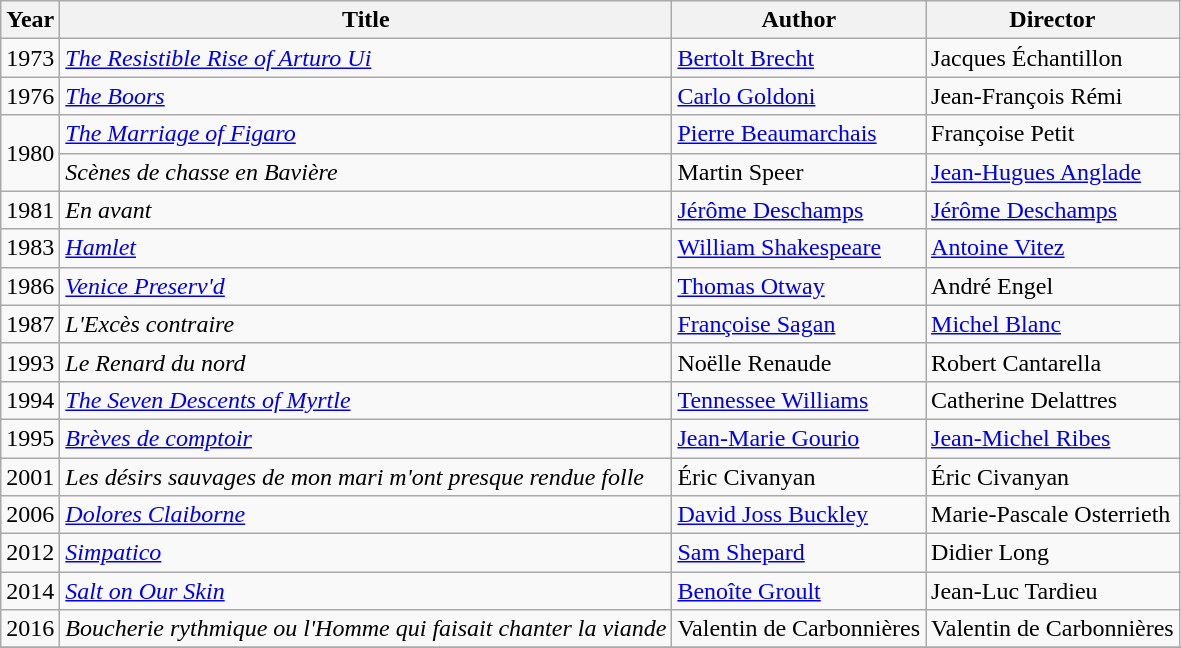<table class="wikitable">
<tr>
<th>Year</th>
<th>Title</th>
<th>Author</th>
<th>Director</th>
</tr>
<tr>
<td rowspan=1>1973</td>
<td><em><a href='#'>The Resistible Rise of Arturo Ui</a></em></td>
<td><a href='#'>Bertolt Brecht</a></td>
<td>Jacques Échantillon</td>
</tr>
<tr>
<td rowspan=1>1976</td>
<td><em><a href='#'>The Boors</a></em></td>
<td><a href='#'>Carlo Goldoni</a></td>
<td>Jean-François Rémi</td>
</tr>
<tr>
<td rowspan=2>1980</td>
<td><em><a href='#'>The Marriage of Figaro</a></em></td>
<td><a href='#'>Pierre Beaumarchais</a></td>
<td>Françoise Petit</td>
</tr>
<tr>
<td><em>Scènes de chasse en Bavière</em></td>
<td>Martin Speer</td>
<td><a href='#'>Jean-Hugues Anglade</a></td>
</tr>
<tr>
<td rowspan=1>1981</td>
<td><em>En avant</em></td>
<td><a href='#'>Jérôme Deschamps</a></td>
<td><a href='#'>Jérôme Deschamps</a></td>
</tr>
<tr>
<td rowspan=1>1983</td>
<td><em><a href='#'>Hamlet</a></em></td>
<td><a href='#'>William Shakespeare</a></td>
<td><a href='#'>Antoine Vitez</a></td>
</tr>
<tr>
<td rowspan=1>1986</td>
<td><em><a href='#'>Venice Preserv'd</a></em></td>
<td><a href='#'>Thomas Otway</a></td>
<td>André Engel</td>
</tr>
<tr>
<td rowspan=1>1987</td>
<td><em>L'Excès contraire</em></td>
<td><a href='#'>Françoise Sagan</a></td>
<td><a href='#'>Michel Blanc</a></td>
</tr>
<tr>
<td rowspan=1>1993</td>
<td><em>Le Renard du nord</em></td>
<td>Noëlle Renaude</td>
<td>Robert Cantarella</td>
</tr>
<tr>
<td rowspan=1>1994</td>
<td><em><a href='#'>The Seven Descents of Myrtle</a></em></td>
<td><a href='#'>Tennessee Williams</a></td>
<td>Catherine Delattres</td>
</tr>
<tr>
<td rowspan=1>1995</td>
<td><em><a href='#'>Brèves de comptoir</a></em></td>
<td><a href='#'>Jean-Marie Gourio</a></td>
<td><a href='#'>Jean-Michel Ribes</a></td>
</tr>
<tr>
<td rowspan=1>2001</td>
<td><em>Les désirs sauvages de mon mari m'ont presque rendue folle</em></td>
<td>Éric Civanyan</td>
<td>Éric Civanyan</td>
</tr>
<tr>
<td rowspan=1>2006</td>
<td><em><a href='#'>Dolores Claiborne</a></em></td>
<td><a href='#'>David Joss Buckley</a></td>
<td>Marie-Pascale Osterrieth</td>
</tr>
<tr>
<td rowspan=1>2012</td>
<td><em><a href='#'>Simpatico</a></em></td>
<td><a href='#'>Sam Shepard</a></td>
<td>Didier Long</td>
</tr>
<tr>
<td rowspan=1>2014</td>
<td><em><a href='#'>Salt on Our Skin</a></em></td>
<td><a href='#'>Benoîte Groult</a></td>
<td>Jean-Luc Tardieu</td>
</tr>
<tr>
<td rowspan=1>2016</td>
<td><em>Boucherie rythmique ou l'Homme qui faisait chanter la viande</em></td>
<td>Valentin de Carbonnières</td>
<td>Valentin de Carbonnières</td>
</tr>
<tr>
</tr>
</table>
